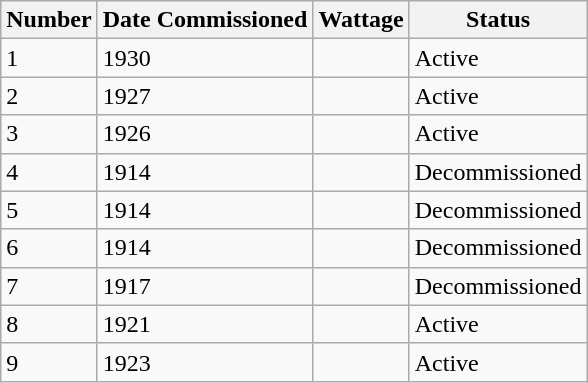<table class="wikitable">
<tr>
<th>Number</th>
<th>Date Commissioned</th>
<th>Wattage</th>
<th>Status</th>
</tr>
<tr>
<td>1</td>
<td>1930</td>
<td></td>
<td>Active</td>
</tr>
<tr>
<td>2</td>
<td>1927</td>
<td></td>
<td>Active</td>
</tr>
<tr>
<td>3</td>
<td>1926</td>
<td></td>
<td>Active</td>
</tr>
<tr>
<td>4</td>
<td>1914</td>
<td></td>
<td>Decommissioned</td>
</tr>
<tr>
<td>5</td>
<td>1914</td>
<td></td>
<td>Decommissioned</td>
</tr>
<tr>
<td>6</td>
<td>1914</td>
<td></td>
<td>Decommissioned</td>
</tr>
<tr>
<td>7</td>
<td>1917</td>
<td></td>
<td>Decommissioned</td>
</tr>
<tr>
<td>8</td>
<td>1921</td>
<td></td>
<td>Active</td>
</tr>
<tr>
<td>9</td>
<td>1923</td>
<td></td>
<td>Active</td>
</tr>
</table>
